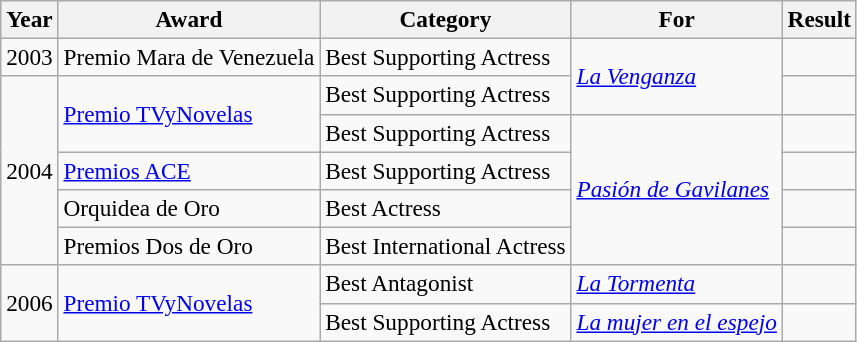<table class="sortable wikitable" style="font-size:97%;">
<tr>
<th>Year</th>
<th>Award</th>
<th>Category</th>
<th>For</th>
<th>Result</th>
</tr>
<tr>
<td>2003</td>
<td>Premio Mara de Venezuela</td>
<td>Best Supporting Actress</td>
<td rowspan="2"><em><a href='#'>La Venganza</a></em></td>
<td></td>
</tr>
<tr>
<td rowspan="5">2004</td>
<td rowspan="2"><a href='#'>Premio TVyNovelas</a></td>
<td>Best Supporting Actress</td>
<td></td>
</tr>
<tr>
<td>Best Supporting Actress</td>
<td rowspan="4"><em><a href='#'>Pasión de Gavilanes</a></em></td>
<td></td>
</tr>
<tr>
<td><a href='#'>Premios ACE</a></td>
<td>Best Supporting Actress</td>
<td></td>
</tr>
<tr>
<td>Orquidea de Oro</td>
<td>Best Actress</td>
<td></td>
</tr>
<tr>
<td>Premios Dos de Oro</td>
<td>Best International Actress</td>
<td></td>
</tr>
<tr>
<td rowspan="2">2006</td>
<td rowspan="2"><a href='#'>Premio TVyNovelas</a></td>
<td>Best Antagonist</td>
<td><em><a href='#'>La Tormenta</a></em></td>
<td></td>
</tr>
<tr>
<td>Best Supporting Actress</td>
<td><em><a href='#'>La mujer en el espejo</a></em></td>
<td></td>
</tr>
</table>
